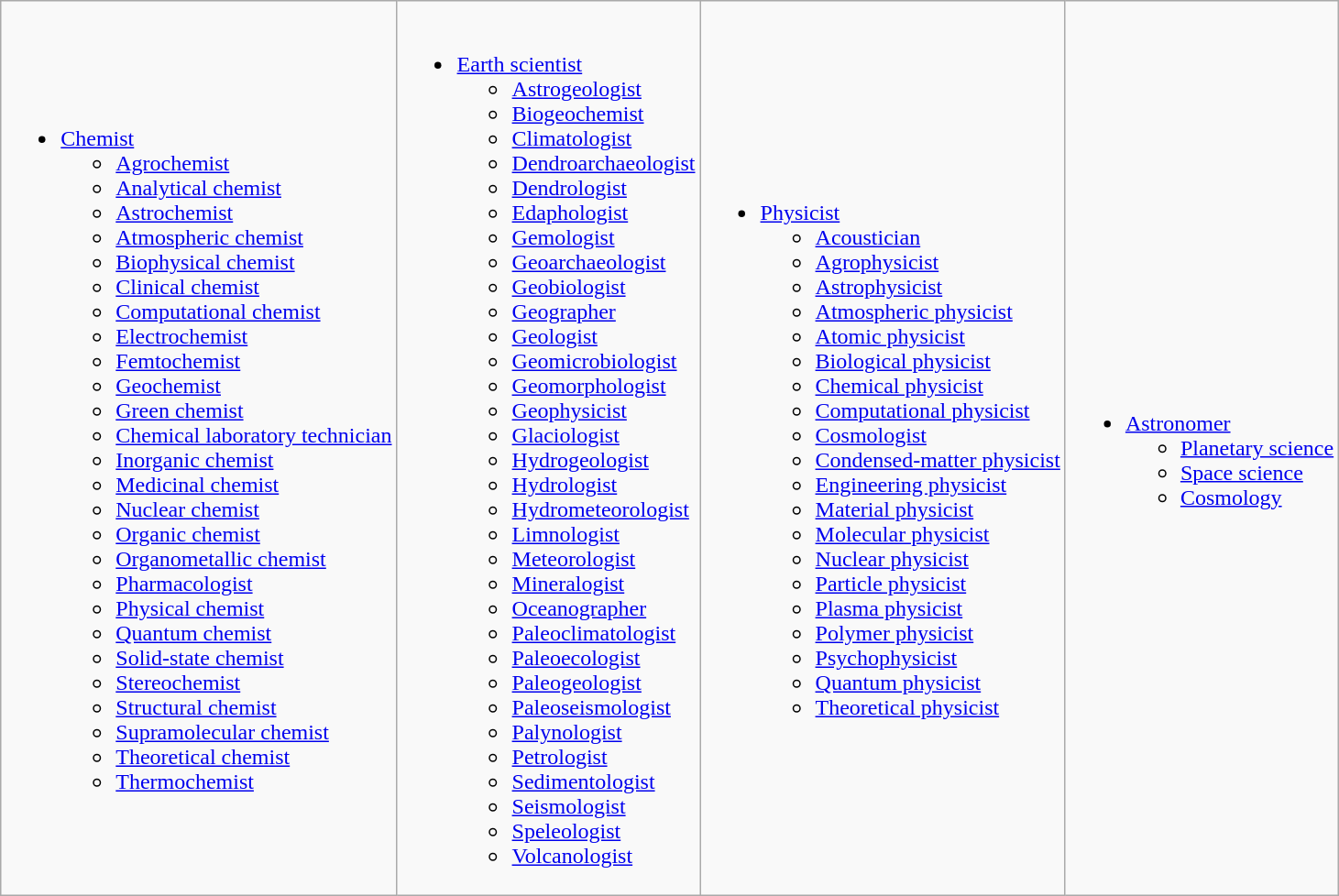<table class=wikitable>
<tr>
<td><br><ul><li><a href='#'>Chemist</a><ul><li><a href='#'>Agrochemist</a></li><li><a href='#'>Analytical chemist</a></li><li><a href='#'>Astrochemist</a></li><li><a href='#'>Atmospheric chemist</a></li><li><a href='#'>Biophysical chemist</a></li><li><a href='#'>Clinical chemist</a></li><li><a href='#'>Computational chemist</a></li><li><a href='#'>Electrochemist</a></li><li><a href='#'>Femtochemist</a></li><li><a href='#'>Geochemist</a></li><li><a href='#'>Green chemist</a></li><li><a href='#'>Chemical laboratory technician</a></li><li><a href='#'>Inorganic chemist</a></li><li><a href='#'>Medicinal chemist</a></li><li><a href='#'>Nuclear chemist</a></li><li><a href='#'>Organic chemist</a></li><li><a href='#'>Organometallic chemist</a></li><li><a href='#'>Pharmacologist</a></li><li><a href='#'>Physical chemist</a></li><li><a href='#'>Quantum chemist</a></li><li><a href='#'>Solid-state chemist</a></li><li><a href='#'>Stereochemist</a></li><li><a href='#'>Structural chemist</a></li><li><a href='#'>Supramolecular chemist</a></li><li><a href='#'>Theoretical chemist</a></li><li><a href='#'>Thermochemist</a></li></ul></li></ul></td>
<td><br><ul><li><a href='#'>Earth scientist</a><ul><li><a href='#'>Astrogeologist</a></li><li><a href='#'>Biogeochemist</a></li><li><a href='#'>Climatologist</a></li><li><a href='#'>Dendroarchaeologist</a></li><li><a href='#'>Dendrologist</a></li><li><a href='#'>Edaphologist</a></li><li><a href='#'>Gemologist</a></li><li><a href='#'>Geoarchaeologist</a></li><li><a href='#'>Geobiologist</a></li><li><a href='#'>Geographer</a></li><li><a href='#'>Geologist</a></li><li><a href='#'>Geomicrobiologist</a></li><li><a href='#'>Geomorphologist</a></li><li><a href='#'>Geophysicist</a></li><li><a href='#'>Glaciologist</a></li><li><a href='#'>Hydrogeologist</a></li><li><a href='#'>Hydrologist</a></li><li><a href='#'>Hydrometeorologist</a></li><li><a href='#'>Limnologist</a></li><li><a href='#'>Meteorologist</a></li><li><a href='#'>Mineralogist</a></li><li><a href='#'>Oceanographer</a></li><li><a href='#'>Paleoclimatologist</a></li><li><a href='#'>Paleoecologist</a></li><li><a href='#'>Paleogeologist</a></li><li><a href='#'>Paleoseismologist</a></li><li><a href='#'>Palynologist</a></li><li><a href='#'>Petrologist</a></li><li><a href='#'>Sedimentologist</a></li><li><a href='#'>Seismologist</a></li><li><a href='#'>Speleologist</a></li><li><a href='#'>Volcanologist</a></li></ul></li></ul></td>
<td><br><ul><li><a href='#'>Physicist</a><ul><li><a href='#'>Acoustician</a></li><li><a href='#'>Agrophysicist</a></li><li><a href='#'>Astrophysicist</a></li><li><a href='#'>Atmospheric physicist</a></li><li><a href='#'>Atomic physicist</a></li><li><a href='#'>Biological physicist</a></li><li><a href='#'>Chemical physicist</a></li><li><a href='#'>Computational physicist</a></li><li><a href='#'>Cosmologist</a></li><li><a href='#'>Condensed-matter physicist</a></li><li><a href='#'>Engineering physicist</a></li><li><a href='#'>Material physicist</a></li><li><a href='#'>Molecular physicist</a></li><li><a href='#'>Nuclear physicist</a></li><li><a href='#'>Particle physicist</a></li><li><a href='#'>Plasma physicist</a></li><li><a href='#'>Polymer physicist</a></li><li><a href='#'>Psychophysicist</a></li><li><a href='#'>Quantum physicist</a></li><li><a href='#'>Theoretical physicist</a></li></ul></li></ul></td>
<td><br><ul><li><a href='#'>Astronomer</a><ul><li><a href='#'>Planetary science</a></li><li><a href='#'>Space science</a></li><li><a href='#'>Cosmology</a></li></ul></li></ul></td>
</tr>
</table>
